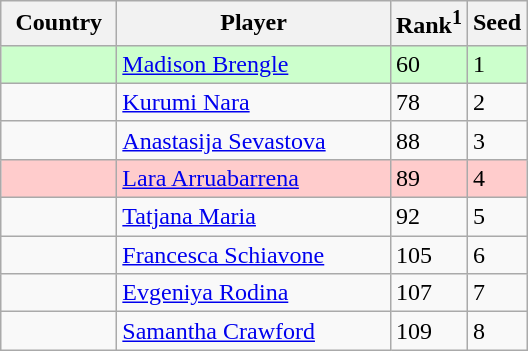<table class="sortable wikitable">
<tr>
<th width="70">Country</th>
<th width="175">Player</th>
<th>Rank<sup>1</sup></th>
<th>Seed</th>
</tr>
<tr style="background:#cfc;">
<td></td>
<td><a href='#'>Madison Brengle</a></td>
<td>60</td>
<td>1</td>
</tr>
<tr>
<td></td>
<td><a href='#'>Kurumi Nara</a></td>
<td>78</td>
<td>2</td>
</tr>
<tr>
<td></td>
<td><a href='#'>Anastasija Sevastova</a></td>
<td>88</td>
<td>3</td>
</tr>
<tr style="background:#fcc;">
<td></td>
<td><a href='#'>Lara Arruabarrena</a></td>
<td>89</td>
<td>4</td>
</tr>
<tr>
<td></td>
<td><a href='#'>Tatjana Maria</a></td>
<td>92</td>
<td>5</td>
</tr>
<tr>
<td></td>
<td><a href='#'>Francesca Schiavone</a></td>
<td>105</td>
<td>6</td>
</tr>
<tr>
<td></td>
<td><a href='#'>Evgeniya Rodina</a></td>
<td>107</td>
<td>7</td>
</tr>
<tr>
<td></td>
<td><a href='#'>Samantha Crawford</a></td>
<td>109</td>
<td>8</td>
</tr>
</table>
